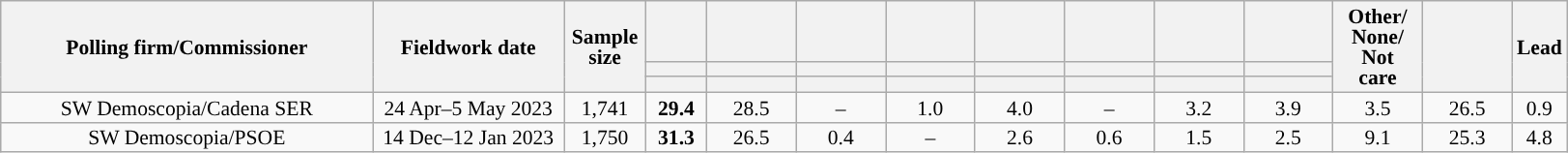<table class="wikitable collapsible collapsed" style="text-align:center; font-size:90%; line-height:14px;">
<tr style="height:42px;">
<th style="width:250px;" rowspan="3">Polling firm/Commissioner</th>
<th style="width:125px;" rowspan="3">Fieldwork date</th>
<th style="width:50px;" rowspan="3">Sample size</th>
<th style="width:35px;"></th>
<th style="width:55px;"></th>
<th style="width:55px;"></th>
<th style="width:55px;"></th>
<th style="width:55px;"></th>
<th style="width:55px;"></th>
<th style="width:55px;"></th>
<th style="width:55px;"></th>
<th style="width:55px;" rowspan="3">Other/<br>None/<br>Not<br>care</th>
<th style="width:55px;" rowspan="3"></th>
<th style="width:30px;" rowspan="3">Lead</th>
</tr>
<tr>
<th style="color:inherit;background:"></th>
<th style="color:inherit;background:"></th>
<th style="color:inherit;background:"></th>
<th style="color:inherit;background:"></th>
<th style="color:inherit;background:"></th>
<th style="color:inherit;background:"></th>
<th style="color:inherit;background:"></th>
<th style="color:inherit;background:"></th>
</tr>
<tr>
<th></th>
<th></th>
<th></th>
<th></th>
<th></th>
<th></th>
<th></th>
<th></th>
</tr>
<tr>
<td>SW Demoscopia/Cadena SER</td>
<td>24 Apr–5 May 2023</td>
<td>1,741</td>
<td><strong>29.4</strong></td>
<td>28.5</td>
<td>–</td>
<td>1.0</td>
<td>4.0</td>
<td>–</td>
<td>3.2</td>
<td>3.9</td>
<td>3.5</td>
<td>26.5</td>
<td style="background:">0.9</td>
</tr>
<tr>
<td>SW Demoscopia/PSOE</td>
<td>14 Dec–12 Jan 2023</td>
<td>1,750</td>
<td><strong>31.3</strong></td>
<td>26.5</td>
<td>0.4</td>
<td>–</td>
<td>2.6</td>
<td>0.6</td>
<td>1.5</td>
<td>2.5</td>
<td>9.1</td>
<td>25.3</td>
<td style="background:">4.8</td>
</tr>
</table>
